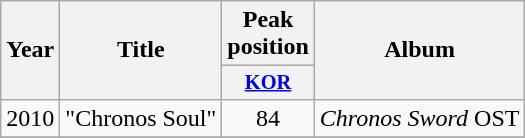<table class="wikitable" style="text-align:center;">
<tr>
<th scope="col" rowspan="2">Year</th>
<th scope="col" rowspan="2">Title</th>
<th scope="col" colspan="1">Peak<br>position</th>
<th scope="col" rowspan="2">Album</th>
</tr>
<tr>
<th scope="col" style="width:3em;font-size:85%;"><a href='#'>KOR</a><br></th>
</tr>
<tr>
<td>2010</td>
<td>"Chronos Soul"</td>
<td>84</td>
<td><em>Chronos Sword</em> OST</td>
</tr>
<tr>
</tr>
</table>
